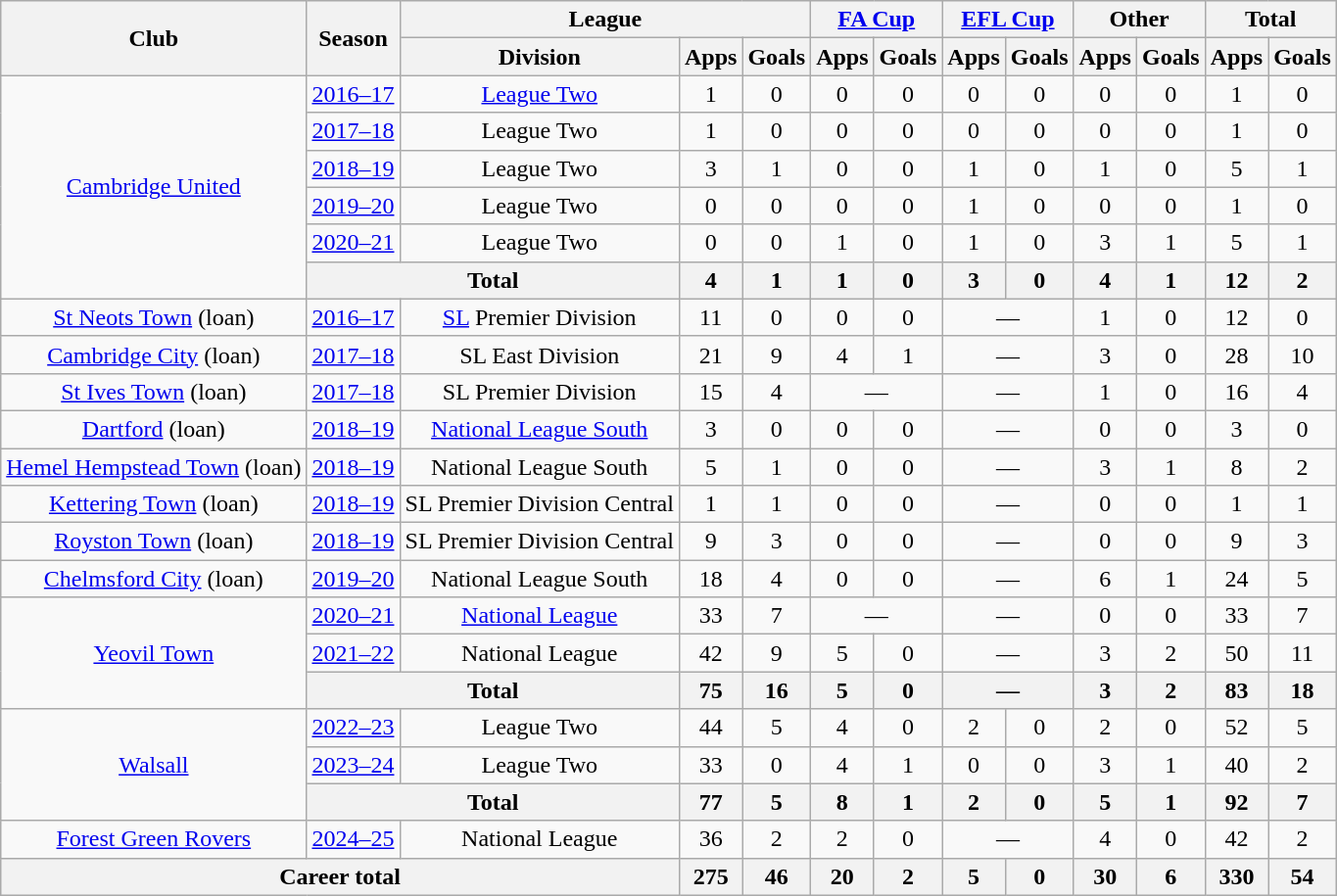<table class=wikitable style="text-align: center">
<tr>
<th rowspan=2>Club</th>
<th rowspan=2>Season</th>
<th colspan=3>League</th>
<th colspan=2><a href='#'>FA Cup</a></th>
<th colspan=2><a href='#'>EFL Cup</a></th>
<th colspan=2>Other</th>
<th colspan=2>Total</th>
</tr>
<tr>
<th>Division</th>
<th>Apps</th>
<th>Goals</th>
<th>Apps</th>
<th>Goals</th>
<th>Apps</th>
<th>Goals</th>
<th>Apps</th>
<th>Goals</th>
<th>Apps</th>
<th>Goals</th>
</tr>
<tr>
<td rowspan=6><a href='#'>Cambridge United</a></td>
<td><a href='#'>2016–17</a></td>
<td><a href='#'>League Two</a></td>
<td>1</td>
<td>0</td>
<td>0</td>
<td>0</td>
<td>0</td>
<td>0</td>
<td>0</td>
<td>0</td>
<td>1</td>
<td>0</td>
</tr>
<tr>
<td><a href='#'>2017–18</a></td>
<td>League Two</td>
<td>1</td>
<td>0</td>
<td>0</td>
<td>0</td>
<td>0</td>
<td>0</td>
<td>0</td>
<td>0</td>
<td>1</td>
<td>0</td>
</tr>
<tr>
<td><a href='#'>2018–19</a></td>
<td>League Two</td>
<td>3</td>
<td>1</td>
<td>0</td>
<td>0</td>
<td>1</td>
<td>0</td>
<td>1</td>
<td>0</td>
<td>5</td>
<td>1</td>
</tr>
<tr>
<td><a href='#'>2019–20</a></td>
<td>League Two</td>
<td>0</td>
<td>0</td>
<td>0</td>
<td>0</td>
<td>1</td>
<td>0</td>
<td>0</td>
<td>0</td>
<td>1</td>
<td>0</td>
</tr>
<tr>
<td><a href='#'>2020–21</a></td>
<td>League Two</td>
<td>0</td>
<td>0</td>
<td>1</td>
<td>0</td>
<td>1</td>
<td>0</td>
<td>3</td>
<td>1</td>
<td>5</td>
<td>1</td>
</tr>
<tr>
<th colspan=2>Total</th>
<th>4</th>
<th>1</th>
<th>1</th>
<th>0</th>
<th>3</th>
<th>0</th>
<th>4</th>
<th>1</th>
<th>12</th>
<th>2</th>
</tr>
<tr>
<td><a href='#'>St Neots Town</a> (loan)</td>
<td><a href='#'>2016–17</a></td>
<td><a href='#'>SL</a> Premier Division</td>
<td>11</td>
<td>0</td>
<td>0</td>
<td>0</td>
<td colspan=2>—</td>
<td>1</td>
<td>0</td>
<td>12</td>
<td>0</td>
</tr>
<tr>
<td><a href='#'>Cambridge City</a> (loan)</td>
<td><a href='#'>2017–18</a></td>
<td>SL East Division</td>
<td>21</td>
<td>9</td>
<td>4</td>
<td>1</td>
<td colspan=2>—</td>
<td>3</td>
<td>0</td>
<td>28</td>
<td>10</td>
</tr>
<tr>
<td><a href='#'>St Ives Town</a> (loan)</td>
<td><a href='#'>2017–18</a></td>
<td>SL Premier Division</td>
<td>15</td>
<td>4</td>
<td colspan=2>—</td>
<td colspan=2>—</td>
<td>1</td>
<td>0</td>
<td>16</td>
<td>4</td>
</tr>
<tr>
<td><a href='#'>Dartford</a> (loan)</td>
<td><a href='#'>2018–19</a></td>
<td><a href='#'>National League South</a></td>
<td>3</td>
<td>0</td>
<td>0</td>
<td>0</td>
<td colspan=2>—</td>
<td>0</td>
<td>0</td>
<td>3</td>
<td>0</td>
</tr>
<tr>
<td><a href='#'>Hemel Hempstead Town</a> (loan)</td>
<td><a href='#'>2018–19</a></td>
<td>National League South</td>
<td>5</td>
<td>1</td>
<td>0</td>
<td>0</td>
<td colspan=2>—</td>
<td>3</td>
<td>1</td>
<td>8</td>
<td>2</td>
</tr>
<tr>
<td><a href='#'>Kettering Town</a> (loan)</td>
<td><a href='#'>2018–19</a></td>
<td>SL Premier Division Central</td>
<td>1</td>
<td>1</td>
<td>0</td>
<td>0</td>
<td colspan=2>—</td>
<td>0</td>
<td>0</td>
<td>1</td>
<td>1</td>
</tr>
<tr>
<td><a href='#'>Royston Town</a> (loan)</td>
<td><a href='#'>2018–19</a></td>
<td>SL Premier Division Central</td>
<td>9</td>
<td>3</td>
<td>0</td>
<td>0</td>
<td colspan=2>—</td>
<td>0</td>
<td>0</td>
<td>9</td>
<td>3</td>
</tr>
<tr>
<td><a href='#'>Chelmsford City</a> (loan)</td>
<td><a href='#'>2019–20</a></td>
<td>National League South</td>
<td>18</td>
<td>4</td>
<td>0</td>
<td>0</td>
<td colspan=2>—</td>
<td>6</td>
<td>1</td>
<td>24</td>
<td>5</td>
</tr>
<tr>
<td rowspan=3><a href='#'>Yeovil Town</a></td>
<td><a href='#'>2020–21</a></td>
<td><a href='#'>National League</a></td>
<td>33</td>
<td>7</td>
<td colspan=2>—</td>
<td colspan=2>—</td>
<td>0</td>
<td>0</td>
<td>33</td>
<td>7</td>
</tr>
<tr>
<td><a href='#'>2021–22</a></td>
<td>National League</td>
<td>42</td>
<td>9</td>
<td>5</td>
<td>0</td>
<td colspan=2>—</td>
<td>3</td>
<td>2</td>
<td>50</td>
<td>11</td>
</tr>
<tr>
<th colspan=2>Total</th>
<th>75</th>
<th>16</th>
<th>5</th>
<th>0</th>
<th colspan=2>—</th>
<th>3</th>
<th>2</th>
<th>83</th>
<th>18</th>
</tr>
<tr>
<td rowspan=3><a href='#'>Walsall</a></td>
<td><a href='#'>2022–23</a></td>
<td>League Two</td>
<td>44</td>
<td>5</td>
<td>4</td>
<td>0</td>
<td>2</td>
<td>0</td>
<td>2</td>
<td>0</td>
<td>52</td>
<td>5</td>
</tr>
<tr>
<td><a href='#'>2023–24</a></td>
<td>League Two</td>
<td>33</td>
<td>0</td>
<td>4</td>
<td>1</td>
<td>0</td>
<td>0</td>
<td>3</td>
<td>1</td>
<td>40</td>
<td>2</td>
</tr>
<tr>
<th colspan=2>Total</th>
<th>77</th>
<th>5</th>
<th>8</th>
<th>1</th>
<th>2</th>
<th>0</th>
<th>5</th>
<th>1</th>
<th>92</th>
<th>7</th>
</tr>
<tr>
<td><a href='#'>Forest Green Rovers</a></td>
<td><a href='#'>2024–25</a></td>
<td>National League</td>
<td>36</td>
<td>2</td>
<td>2</td>
<td>0</td>
<td colspan=2>—</td>
<td>4</td>
<td>0</td>
<td>42</td>
<td>2</td>
</tr>
<tr>
<th colspan=3>Career total</th>
<th>275</th>
<th>46</th>
<th>20</th>
<th>2</th>
<th>5</th>
<th>0</th>
<th>30</th>
<th>6</th>
<th>330</th>
<th>54</th>
</tr>
</table>
